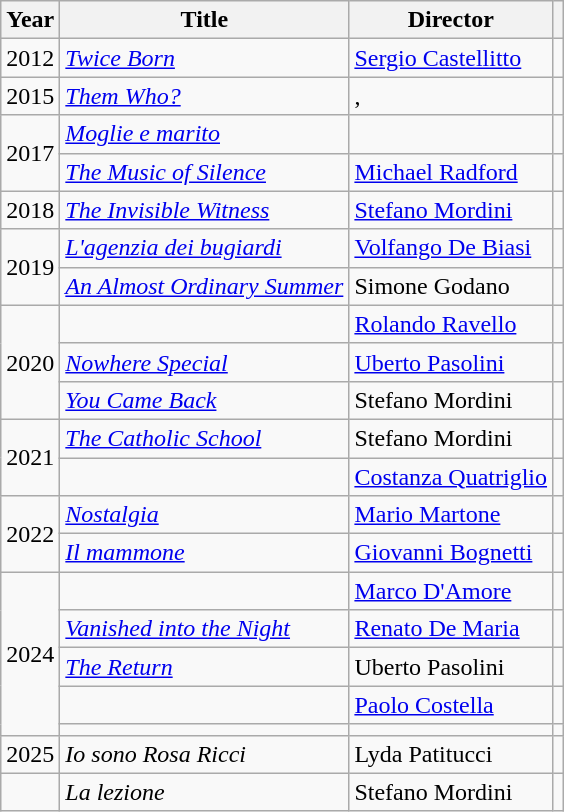<table class="wikitable sortable">
<tr>
<th>Year</th>
<th>Title</th>
<th>Director</th>
<th class="unsortable"></th>
</tr>
<tr>
<td>2012</td>
<td><em><a href='#'>Twice Born</a></em></td>
<td><a href='#'>Sergio Castellitto</a></td>
<td></td>
</tr>
<tr>
<td>2015</td>
<td><em><a href='#'>Them Who?</a></em></td>
<td>, </td>
<td></td>
</tr>
<tr>
<td rowspan="2">2017</td>
<td><em><a href='#'>Moglie e marito</a></em></td>
<td></td>
<td></td>
</tr>
<tr>
<td><em><a href='#'>The Music of Silence</a></em></td>
<td><a href='#'>Michael Radford</a></td>
<td></td>
</tr>
<tr>
<td>2018</td>
<td><em><a href='#'>The Invisible Witness</a></em></td>
<td><a href='#'>Stefano Mordini</a></td>
<td></td>
</tr>
<tr>
<td rowspan="2">2019</td>
<td><em><a href='#'>L'agenzia dei bugiardi</a></em></td>
<td><a href='#'>Volfango De Biasi</a></td>
<td></td>
</tr>
<tr>
<td><em><a href='#'>An Almost Ordinary Summer</a></em></td>
<td>Simone Godano</td>
<td></td>
</tr>
<tr>
<td rowspan="3">2020</td>
<td><em></em></td>
<td><a href='#'>Rolando Ravello</a></td>
<td></td>
</tr>
<tr>
<td><em><a href='#'>Nowhere Special</a></em></td>
<td><a href='#'>Uberto Pasolini</a></td>
<td></td>
</tr>
<tr>
<td><em><a href='#'>You Came Back</a></em></td>
<td>Stefano Mordini</td>
<td></td>
</tr>
<tr>
<td rowspan="2">2021</td>
<td><em><a href='#'>The Catholic School</a></em></td>
<td>Stefano Mordini</td>
<td></td>
</tr>
<tr>
<td><em></em></td>
<td><a href='#'>Costanza Quatriglio</a></td>
<td></td>
</tr>
<tr>
<td rowspan="2">2022</td>
<td><em><a href='#'>Nostalgia</a></em></td>
<td><a href='#'>Mario Martone</a></td>
<td></td>
</tr>
<tr>
<td><em><a href='#'>Il mammone</a></em></td>
<td><a href='#'>Giovanni Bognetti</a></td>
<td></td>
</tr>
<tr>
<td rowspan="5">2024</td>
<td><em></em></td>
<td><a href='#'>Marco D'Amore</a></td>
<td></td>
</tr>
<tr>
<td><em><a href='#'>Vanished into the Night</a></em></td>
<td><a href='#'>Renato De Maria</a></td>
<td></td>
</tr>
<tr>
<td><em><a href='#'>The Return</a></em></td>
<td>Uberto Pasolini</td>
<td></td>
</tr>
<tr>
<td><em></em></td>
<td><a href='#'>Paolo Costella</a></td>
<td></td>
</tr>
<tr>
<td><em></em></td>
<td></td>
<td></td>
</tr>
<tr>
<td>2025</td>
<td><em>Io sono Rosa Ricci</em></td>
<td>Lyda Patitucci</td>
<td></td>
</tr>
<tr>
<td></td>
<td><em>La lezione</em></td>
<td>Stefano Mordini</td>
<td></td>
</tr>
</table>
